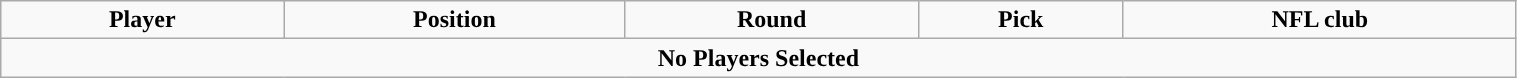<table class="wikitable" style="width:80%;">
<tr style="text-align:center; ">
<td><strong>Player</strong></td>
<td><strong>Position</strong></td>
<td><strong>Round</strong></td>
<td><strong>Pick</strong></td>
<td><strong>NFL club</strong></td>
</tr>
<tr align="center" bgcolor="">
<td colspan="5" style="text-align:center;"><strong>No Players Selected</strong></td>
</tr>
</table>
